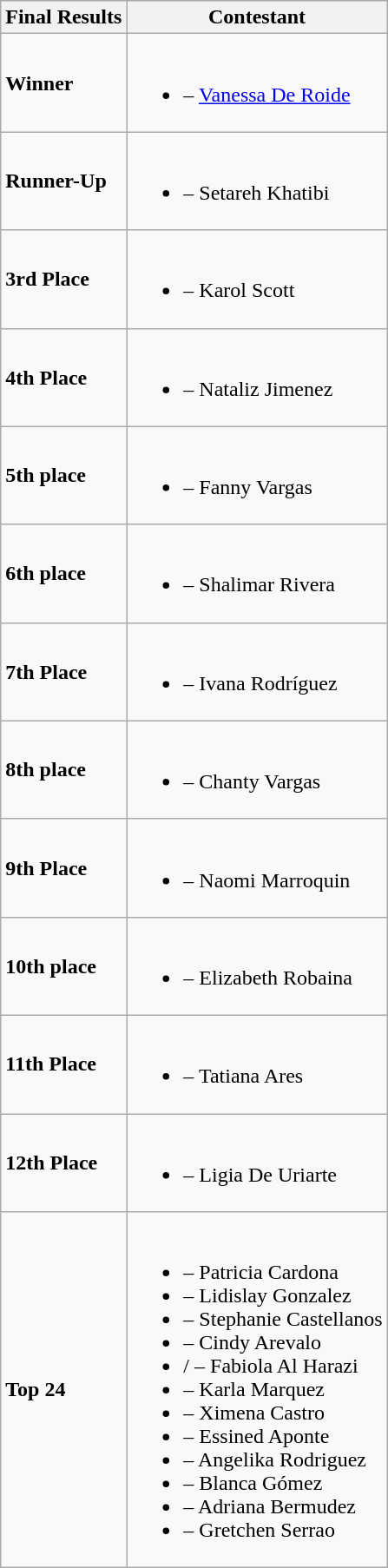<table class="wikitable">
<tr>
<th>Final Results</th>
<th>Contestant</th>
</tr>
<tr>
<td><strong>Winner</strong></td>
<td><br><ul><li><strong></strong> – <a href='#'>Vanessa De Roide</a></li></ul></td>
</tr>
<tr>
<td><strong>Runner-Up</strong></td>
<td><br><ul><li><strong></strong> – Setareh Khatibi</li></ul></td>
</tr>
<tr>
<td><strong>3rd Place</strong></td>
<td><br><ul><li><strong></strong> – Karol Scott</li></ul></td>
</tr>
<tr>
<td><strong>4th Place</strong></td>
<td><br><ul><li><strong></strong> – Nataliz Jimenez</li></ul></td>
</tr>
<tr>
<td><strong>5th place</strong></td>
<td><br><ul><li><strong></strong> – Fanny Vargas</li></ul></td>
</tr>
<tr>
<td><strong>6th place</strong></td>
<td><br><ul><li><strong></strong> – Shalimar Rivera</li></ul></td>
</tr>
<tr>
<td><strong>7th Place</strong></td>
<td><br><ul><li><strong></strong> – Ivana Rodríguez</li></ul></td>
</tr>
<tr>
<td><strong>8th place</strong></td>
<td><br><ul><li><strong></strong> – Chanty Vargas</li></ul></td>
</tr>
<tr>
<td><strong> 9th Place</strong></td>
<td><br><ul><li><strong></strong> – Naomi Marroquin</li></ul></td>
</tr>
<tr>
<td><strong>10th place</strong></td>
<td><br><ul><li><strong></strong> – Elizabeth Robaina</li></ul></td>
</tr>
<tr>
<td><strong>11th Place</strong></td>
<td><br><ul><li><strong></strong> – Tatiana Ares</li></ul></td>
</tr>
<tr>
<td><strong>12th Place</strong></td>
<td><br><ul><li><strong></strong> – Ligia De Uriarte</li></ul></td>
</tr>
<tr>
<td><strong>Top 24</strong></td>
<td><br><ul><li><strong></strong> – Patricia Cardona</li><li><strong></strong> – Lidislay Gonzalez</li><li><strong></strong> – Stephanie Castellanos</li><li><strong></strong> – Cindy Arevalo</li><li><strong></strong> / <strong></strong> – Fabiola Al Harazi</li><li><strong></strong> – Karla Marquez</li><li><strong></strong> – Ximena Castro</li><li><strong></strong> – Essined Aponte</li><li><strong></strong> – Angelika Rodriguez</li><li><strong></strong> – Blanca Gómez</li><li><strong></strong> – Adriana Bermudez</li><li><strong></strong> – Gretchen Serrao</li></ul></td>
</tr>
</table>
